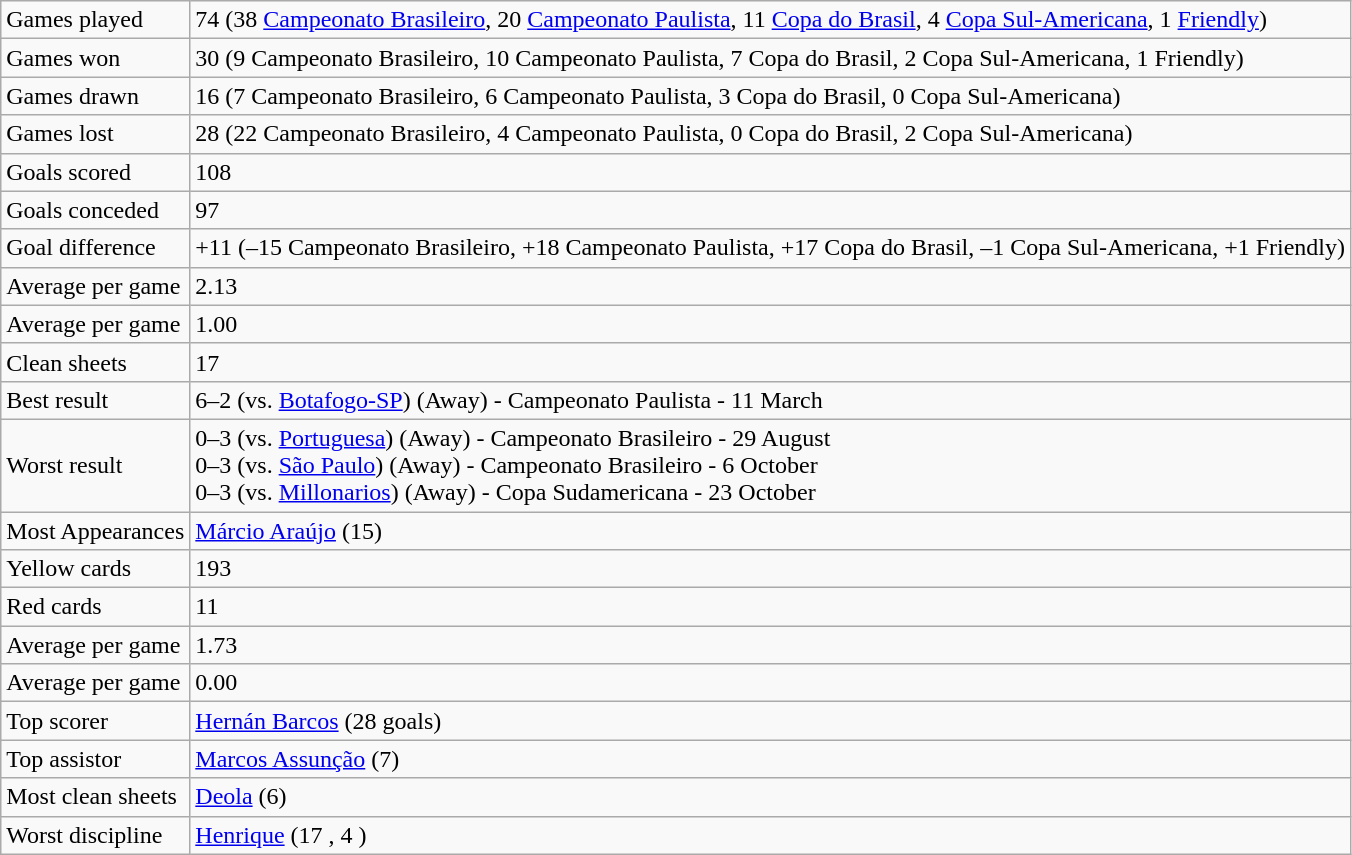<table class="wikitable">
<tr>
<td>Games played</td>
<td>74 (38 <a href='#'>Campeonato Brasileiro</a>, 20 <a href='#'>Campeonato Paulista</a>, 11 <a href='#'>Copa do Brasil</a>, 4 <a href='#'>Copa Sul-Americana</a>, 1 <a href='#'>Friendly</a>)</td>
</tr>
<tr>
<td>Games won</td>
<td>30 (9 Campeonato Brasileiro, 10 Campeonato Paulista, 7 Copa do Brasil, 2 Copa Sul-Americana, 1 Friendly)</td>
</tr>
<tr>
<td>Games drawn</td>
<td>16 (7 Campeonato Brasileiro, 6 Campeonato Paulista, 3 Copa do Brasil, 0 Copa Sul-Americana)</td>
</tr>
<tr>
<td>Games lost</td>
<td>28 (22 Campeonato Brasileiro, 4 Campeonato Paulista, 0 Copa do Brasil, 2 Copa Sul-Americana)</td>
</tr>
<tr>
<td>Goals scored</td>
<td>108</td>
</tr>
<tr>
<td>Goals conceded</td>
<td>97</td>
</tr>
<tr>
<td>Goal difference</td>
<td>+11 (–15 Campeonato Brasileiro, +18 Campeonato Paulista, +17 Copa do Brasil, –1 Copa Sul-Americana, +1 Friendly)</td>
</tr>
<tr>
<td>Average  per game</td>
<td>2.13</td>
</tr>
<tr>
<td>Average  per game</td>
<td>1.00</td>
</tr>
<tr>
<td>Clean sheets</td>
<td>17</td>
</tr>
<tr>
<td>Best result</td>
<td>6–2 (vs. <a href='#'>Botafogo-SP</a>) (Away) - Campeonato Paulista - 11 March</td>
</tr>
<tr>
<td>Worst result</td>
<td>0–3 (vs. <a href='#'>Portuguesa</a>) (Away) - Campeonato Brasileiro - 29 August <br> 0–3 (vs. <a href='#'>São Paulo</a>) (Away) - Campeonato Brasileiro - 6 October <br> 0–3 (vs. <a href='#'>Millonarios</a>) (Away) - Copa Sudamericana - 23 October</td>
</tr>
<tr>
<td>Most Appearances</td>
<td><a href='#'>Márcio Araújo</a> (15)</td>
</tr>
<tr>
<td>Yellow cards</td>
<td>193</td>
</tr>
<tr>
<td>Red cards</td>
<td>11</td>
</tr>
<tr>
<td>Average  per game</td>
<td>1.73</td>
</tr>
<tr>
<td>Average  per game</td>
<td>0.00</td>
</tr>
<tr>
<td>Top scorer</td>
<td><a href='#'>Hernán Barcos</a> (28 goals)</td>
</tr>
<tr>
<td>Top assistor</td>
<td><a href='#'>Marcos Assunção</a> (7)</td>
</tr>
<tr>
<td>Most clean sheets</td>
<td><a href='#'>Deola</a> (6)</td>
</tr>
<tr>
<td>Worst discipline</td>
<td><a href='#'>Henrique</a> (17 , 4 )</td>
</tr>
</table>
